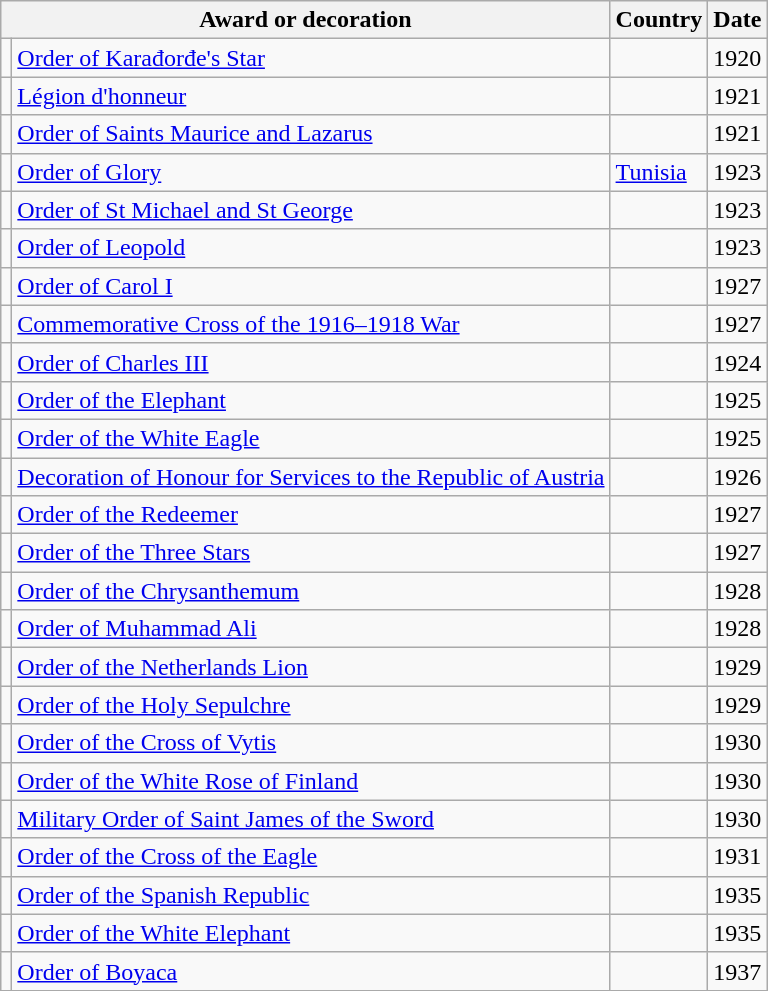<table class="wikitable" style="text-align:left;">
<tr>
<th colspan=2>Award or decoration</th>
<th>Country</th>
<th>Date</th>
</tr>
<tr>
<td></td>
<td><a href='#'>Order of Karađorđe's Star</a></td>
<td></td>
<td>1920</td>
</tr>
<tr>
<td></td>
<td><a href='#'>Légion d'honneur</a></td>
<td></td>
<td>1921</td>
</tr>
<tr>
<td></td>
<td><a href='#'>Order of Saints Maurice and Lazarus</a></td>
<td></td>
<td>1921</td>
</tr>
<tr>
<td></td>
<td><a href='#'>Order of Glory</a></td>
<td> <a href='#'>Tunisia</a></td>
<td>1923</td>
</tr>
<tr>
<td></td>
<td><a href='#'>Order of St Michael and St George</a></td>
<td></td>
<td>1923</td>
</tr>
<tr>
<td></td>
<td><a href='#'>Order of Leopold</a></td>
<td></td>
<td>1923</td>
</tr>
<tr>
<td></td>
<td><a href='#'>Order of Carol I</a></td>
<td></td>
<td>1927</td>
</tr>
<tr>
<td></td>
<td><a href='#'>Commemorative Cross of the 1916–1918 War</a></td>
<td></td>
<td>1927</td>
</tr>
<tr>
<td></td>
<td><a href='#'>Order of Charles III</a></td>
<td></td>
<td>1924</td>
</tr>
<tr>
<td></td>
<td><a href='#'>Order of the Elephant</a></td>
<td></td>
<td>1925</td>
</tr>
<tr>
<td></td>
<td><a href='#'>Order of the White Eagle</a></td>
<td></td>
<td>1925</td>
</tr>
<tr>
<td></td>
<td><a href='#'>Decoration of Honour for Services to the Republic of Austria</a></td>
<td></td>
<td>1926</td>
</tr>
<tr>
<td></td>
<td><a href='#'>Order of the Redeemer</a></td>
<td></td>
<td>1927</td>
</tr>
<tr>
<td></td>
<td><a href='#'>Order of the Three Stars</a></td>
<td></td>
<td>1927</td>
</tr>
<tr>
<td></td>
<td><a href='#'>Order of the Chrysanthemum</a></td>
<td></td>
<td>1928</td>
</tr>
<tr>
<td></td>
<td><a href='#'>Order of Muhammad Ali</a></td>
<td></td>
<td>1928</td>
</tr>
<tr>
<td></td>
<td><a href='#'>Order of the Netherlands Lion</a></td>
<td></td>
<td>1929</td>
</tr>
<tr>
<td></td>
<td><a href='#'>Order of the Holy Sepulchre</a></td>
<td></td>
<td>1929</td>
</tr>
<tr>
<td></td>
<td><a href='#'>Order of the Cross of Vytis</a></td>
<td></td>
<td>1930</td>
</tr>
<tr>
<td></td>
<td><a href='#'>Order of the White Rose of Finland</a></td>
<td></td>
<td>1930</td>
</tr>
<tr>
<td></td>
<td><a href='#'>Military Order of Saint James of the Sword</a></td>
<td></td>
<td>1930</td>
</tr>
<tr>
<td></td>
<td><a href='#'>Order of the Cross of the Eagle</a></td>
<td></td>
<td>1931</td>
</tr>
<tr>
<td></td>
<td><a href='#'>Order of the Spanish Republic</a></td>
<td></td>
<td>1935</td>
</tr>
<tr>
<td></td>
<td><a href='#'>Order of the White Elephant</a></td>
<td></td>
<td>1935</td>
</tr>
<tr>
<td></td>
<td><a href='#'>Order of Boyaca</a></td>
<td></td>
<td>1937</td>
</tr>
<tr>
</tr>
</table>
